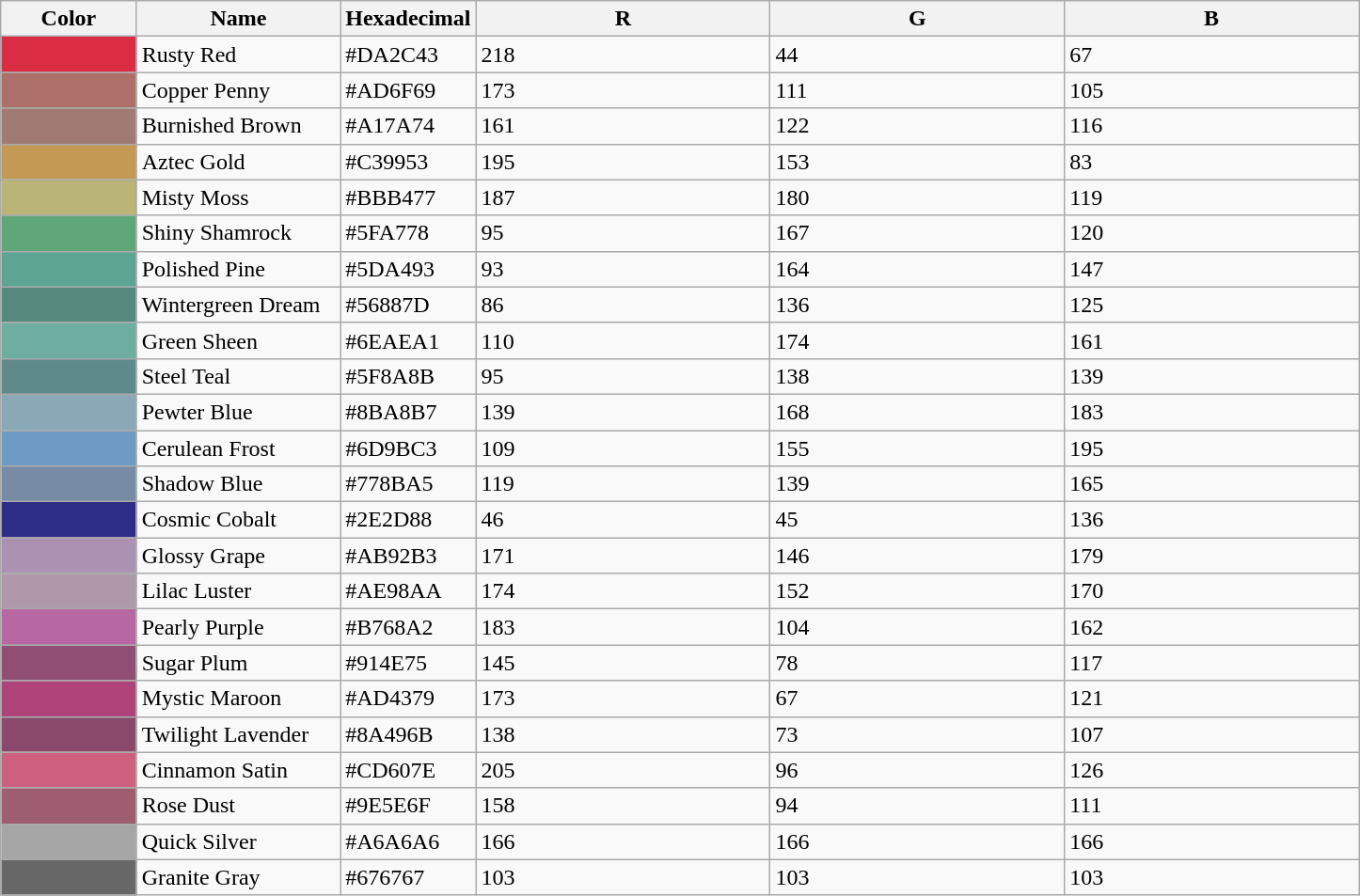<table class="wikitable sortable">
<tr>
<th width=10%>Color</th>
<th width=15%>Name</th>
<th width=10%>Hexadecimal</th>
<th>R</th>
<th>G</th>
<th>B</th>
</tr>
<tr>
<td style="background:#DA2C43"></td>
<td>Rusty Red</td>
<td>#DA2C43</td>
<td>218</td>
<td>44</td>
<td>67</td>
</tr>
<tr>
<td style="background:#AD6F69"></td>
<td>Copper Penny</td>
<td>#AD6F69</td>
<td>173</td>
<td>111</td>
<td>105</td>
</tr>
<tr>
<td style="background:#A17A74"></td>
<td>Burnished Brown</td>
<td>#A17A74</td>
<td>161</td>
<td>122</td>
<td>116</td>
</tr>
<tr>
<td style="background:#C39953"></td>
<td>Aztec Gold</td>
<td>#C39953</td>
<td>195</td>
<td>153</td>
<td>83</td>
</tr>
<tr>
<td style="background:#BBB477"></td>
<td>Misty Moss</td>
<td>#BBB477</td>
<td>187</td>
<td>180</td>
<td>119</td>
</tr>
<tr>
<td style="background:#5FA778"></td>
<td>Shiny Shamrock</td>
<td>#5FA778</td>
<td>95</td>
<td>167</td>
<td>120</td>
</tr>
<tr>
<td style="background:#5DA493"></td>
<td>Polished Pine</td>
<td>#5DA493</td>
<td>93</td>
<td>164</td>
<td>147</td>
</tr>
<tr>
<td style="background:#56887D"></td>
<td>Wintergreen Dream</td>
<td>#56887D</td>
<td>86</td>
<td>136</td>
<td>125</td>
</tr>
<tr>
<td style="background:#6EAEA1"></td>
<td>Green Sheen</td>
<td>#6EAEA1</td>
<td>110</td>
<td>174</td>
<td>161</td>
</tr>
<tr>
<td style="background:#5F8A8B"></td>
<td>Steel Teal</td>
<td>#5F8A8B</td>
<td>95</td>
<td>138</td>
<td>139</td>
</tr>
<tr>
<td style="background:#8BA8B7"></td>
<td>Pewter Blue</td>
<td>#8BA8B7</td>
<td>139</td>
<td>168</td>
<td>183</td>
</tr>
<tr>
<td style="background:#6D9BC3"></td>
<td>Cerulean Frost</td>
<td>#6D9BC3</td>
<td>109</td>
<td>155</td>
<td>195</td>
</tr>
<tr>
<td style="background:#778BA5"></td>
<td>Shadow Blue</td>
<td>#778BA5</td>
<td>119</td>
<td>139</td>
<td>165</td>
</tr>
<tr>
<td style="background:#2E2D88"></td>
<td>Cosmic Cobalt</td>
<td>#2E2D88</td>
<td>46</td>
<td>45</td>
<td>136</td>
</tr>
<tr>
<td style="background:#AB92B3"></td>
<td>Glossy Grape</td>
<td>#AB92B3</td>
<td>171</td>
<td>146</td>
<td>179</td>
</tr>
<tr>
<td style="background:#AE98AA"></td>
<td>Lilac Luster</td>
<td>#AE98AA</td>
<td>174</td>
<td>152</td>
<td>170</td>
</tr>
<tr>
<td style="background:#B768A2"></td>
<td>Pearly Purple</td>
<td>#B768A2</td>
<td>183</td>
<td>104</td>
<td>162</td>
</tr>
<tr>
<td style="background:#914E75"></td>
<td>Sugar Plum</td>
<td>#914E75</td>
<td>145</td>
<td>78</td>
<td>117</td>
</tr>
<tr>
<td style="background:#AD4379"></td>
<td>Mystic Maroon</td>
<td>#AD4379</td>
<td>173</td>
<td>67</td>
<td>121</td>
</tr>
<tr>
<td style="background:#8A496B"></td>
<td>Twilight Lavender</td>
<td>#8A496B</td>
<td>138</td>
<td>73</td>
<td>107</td>
</tr>
<tr>
<td style="background:#CD607E"></td>
<td>Cinnamon Satin</td>
<td>#CD607E</td>
<td>205</td>
<td>96</td>
<td>126</td>
</tr>
<tr>
<td style="background:#9E5E6F"></td>
<td>Rose Dust</td>
<td>#9E5E6F</td>
<td>158</td>
<td>94</td>
<td>111</td>
</tr>
<tr>
<td style="background:#A6A6A6"></td>
<td>Quick Silver</td>
<td>#A6A6A6</td>
<td>166</td>
<td>166</td>
<td>166</td>
</tr>
<tr>
<td style="background:#676767"></td>
<td>Granite Gray</td>
<td>#676767</td>
<td>103</td>
<td>103</td>
<td>103</td>
</tr>
</table>
